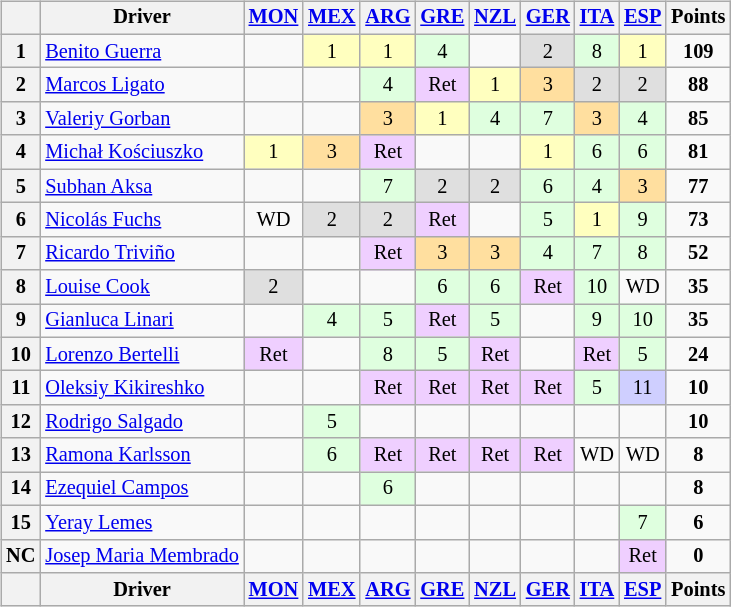<table>
<tr>
<td valign="top"><br><table class="wikitable" style="font-size: 85%; text-align: center;">
<tr valign="top">
<th valign="middle"></th>
<th valign="middle">Driver</th>
<th><a href='#'>MON</a><br></th>
<th><a href='#'>MEX</a><br></th>
<th><a href='#'>ARG</a><br></th>
<th><a href='#'>GRE</a><br></th>
<th><a href='#'>NZL</a><br></th>
<th><a href='#'>GER</a><br></th>
<th><a href='#'>ITA</a><br></th>
<th><a href='#'>ESP</a><br></th>
<th valign="middle">Points</th>
</tr>
<tr>
<th>1</th>
<td align=left> <a href='#'>Benito Guerra</a></td>
<td></td>
<td style="background:#ffffbf;">1</td>
<td style="background:#ffffbf;">1</td>
<td style="background:#dfffdf;">4</td>
<td></td>
<td style="background:#dfdfdf;">2</td>
<td style="background:#dfffdf;">8</td>
<td style="background:#ffffbf;">1</td>
<td><strong>109</strong></td>
</tr>
<tr>
<th>2</th>
<td align=left> <a href='#'>Marcos Ligato</a></td>
<td></td>
<td></td>
<td style="background:#dfffdf;">4</td>
<td style="background:#efcfff;">Ret</td>
<td style="background:#ffffbf;">1</td>
<td style="background:#ffdf9f;">3</td>
<td style="background:#dfdfdf;">2</td>
<td style="background:#dfdfdf;">2</td>
<td><strong>88</strong></td>
</tr>
<tr>
<th>3</th>
<td align=left> <a href='#'>Valeriy Gorban</a></td>
<td></td>
<td></td>
<td style="background:#ffdf9f;">3</td>
<td style="background:#ffffbf;">1</td>
<td style="background:#dfffdf;">4</td>
<td style="background:#dfffdf;">7</td>
<td style="background:#ffdf9f;">3</td>
<td style="background:#dfffdf;">4</td>
<td><strong>85</strong></td>
</tr>
<tr>
<th>4</th>
<td align=left> <a href='#'>Michał Kościuszko</a></td>
<td style="background:#ffffbf;">1</td>
<td style="background:#ffdf9f;">3</td>
<td style="background:#efcfff;">Ret</td>
<td></td>
<td></td>
<td style="background:#ffffbf;">1</td>
<td style="background:#dfffdf;">6</td>
<td style="background:#dfffdf;">6</td>
<td><strong>81</strong></td>
</tr>
<tr>
<th>5</th>
<td align=left> <a href='#'>Subhan Aksa</a></td>
<td></td>
<td></td>
<td style="background:#dfffdf;">7</td>
<td style="background:#dfdfdf;">2</td>
<td style="background:#dfdfdf;">2</td>
<td style="background:#dfffdf;">6</td>
<td style="background:#dfffdf;">4</td>
<td style="background:#ffdf9f;">3</td>
<td><strong>77</strong></td>
</tr>
<tr>
<th>6</th>
<td align=left> <a href='#'>Nicolás Fuchs</a></td>
<td>WD</td>
<td style="background:#dfdfdf;">2</td>
<td style="background:#dfdfdf;">2</td>
<td style="background:#efcfff;">Ret</td>
<td></td>
<td style="background:#dfffdf;">5</td>
<td style="background:#ffffbf;">1</td>
<td style="background:#dfffdf;">9</td>
<td><strong>73</strong></td>
</tr>
<tr>
<th>7</th>
<td align=left> <a href='#'>Ricardo Triviño</a></td>
<td></td>
<td></td>
<td style="background:#efcfff;">Ret</td>
<td style="background:#ffdf9f;">3</td>
<td style="background:#ffdf9f;">3</td>
<td style="background:#dfffdf;">4</td>
<td style="background:#dfffdf;">7</td>
<td style="background:#dfffdf;">8</td>
<td><strong>52</strong></td>
</tr>
<tr>
<th>8</th>
<td align=left> <a href='#'>Louise Cook</a></td>
<td style="background:#dfdfdf;">2</td>
<td></td>
<td></td>
<td style="background:#dfffdf;">6</td>
<td style="background:#dfffdf;">6</td>
<td style="background:#efcfff;">Ret</td>
<td style="background:#dfffdf;">10</td>
<td>WD</td>
<td><strong>35</strong></td>
</tr>
<tr>
<th>9</th>
<td align=left> <a href='#'>Gianluca Linari</a></td>
<td></td>
<td style="background:#dfffdf;">4</td>
<td style="background:#dfffdf;">5</td>
<td style="background:#efcfff;">Ret</td>
<td style="background:#dfffdf;">5</td>
<td></td>
<td style="background:#dfffdf;">9</td>
<td style="background:#dfffdf;">10</td>
<td><strong>35</strong></td>
</tr>
<tr>
<th>10</th>
<td align=left> <a href='#'>Lorenzo Bertelli</a></td>
<td style="background:#efcfff;">Ret</td>
<td></td>
<td style="background:#dfffdf;">8</td>
<td style="background:#dfffdf;">5</td>
<td style="background:#efcfff;">Ret</td>
<td></td>
<td style="background:#efcfff;">Ret</td>
<td style="background:#dfffdf;">5</td>
<td><strong>24</strong></td>
</tr>
<tr>
<th>11</th>
<td align=left> <a href='#'>Oleksiy Kikireshko</a></td>
<td></td>
<td></td>
<td style="background:#efcfff;">Ret</td>
<td style="background:#efcfff;">Ret</td>
<td style="background:#efcfff;">Ret</td>
<td style="background:#efcfff;">Ret</td>
<td style="background:#dfffdf;">5</td>
<td style="background:#cfcfff;">11</td>
<td><strong>10</strong></td>
</tr>
<tr>
<th>12</th>
<td align=left> <a href='#'>Rodrigo Salgado</a></td>
<td></td>
<td style="background:#dfffdf;">5</td>
<td></td>
<td></td>
<td></td>
<td></td>
<td></td>
<td></td>
<td><strong>10</strong></td>
</tr>
<tr>
<th>13</th>
<td align=left> <a href='#'>Ramona Karlsson</a></td>
<td></td>
<td style="background:#dfffdf;">6</td>
<td style="background:#efcfff;">Ret</td>
<td style="background:#efcfff;">Ret</td>
<td style="background:#efcfff;">Ret</td>
<td style="background:#efcfff;">Ret</td>
<td>WD</td>
<td>WD</td>
<td><strong>8</strong></td>
</tr>
<tr>
<th>14</th>
<td align=left> <a href='#'>Ezequiel Campos</a></td>
<td></td>
<td></td>
<td style="background:#dfffdf;">6</td>
<td></td>
<td></td>
<td></td>
<td></td>
<td></td>
<td><strong>8</strong></td>
</tr>
<tr>
<th>15</th>
<td align=left> <a href='#'>Yeray Lemes</a></td>
<td></td>
<td></td>
<td></td>
<td></td>
<td></td>
<td></td>
<td></td>
<td style="background:#dfffdf;">7</td>
<td><strong>6</strong></td>
</tr>
<tr>
<th>NC</th>
<td align=left nowrap> <a href='#'>Josep Maria Membrado</a></td>
<td></td>
<td></td>
<td></td>
<td></td>
<td></td>
<td></td>
<td></td>
<td style="background:#efcfff;">Ret</td>
<td><strong>0</strong></td>
</tr>
<tr valign="top">
<th valign="middle"></th>
<th valign="middle">Driver</th>
<th><a href='#'>MON</a><br></th>
<th><a href='#'>MEX</a><br></th>
<th><a href='#'>ARG</a><br></th>
<th><a href='#'>GRE</a><br></th>
<th><a href='#'>NZL</a><br></th>
<th><a href='#'>GER</a><br></th>
<th><a href='#'>ITA</a><br></th>
<th><a href='#'>ESP</a><br></th>
<th valign="middle">Points</th>
</tr>
</table>
</td>
<td valign="top"><br></td>
</tr>
</table>
